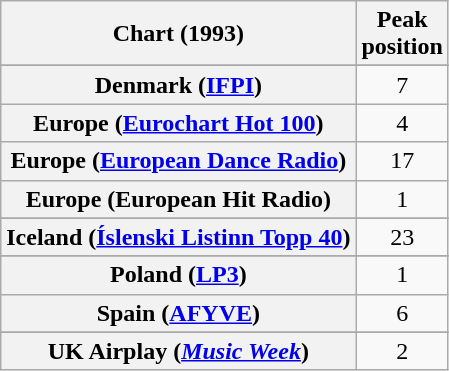<table class="wikitable sortable plainrowheaders" style="text-align:center">
<tr>
<th scope="col">Chart (1993)</th>
<th scope="col">Peak<br>position</th>
</tr>
<tr>
</tr>
<tr>
</tr>
<tr>
</tr>
<tr>
<th scope="row">Denmark (<a href='#'>IFPI</a>)</th>
<td>7</td>
</tr>
<tr>
<th scope="row">Europe (<a href='#'>Eurochart Hot 100</a>)</th>
<td>4</td>
</tr>
<tr>
<th scope="row">Europe (<a href='#'>European Dance Radio</a>)</th>
<td>17</td>
</tr>
<tr>
<th scope="row">Europe (European Hit Radio)</th>
<td>1</td>
</tr>
<tr>
</tr>
<tr>
</tr>
<tr>
<th scope="row">Iceland (<a href='#'>Íslenski Listinn Topp 40</a>)</th>
<td>23</td>
</tr>
<tr>
</tr>
<tr>
</tr>
<tr>
</tr>
<tr>
</tr>
<tr>
</tr>
<tr>
<th scope="row">Poland (<a href='#'>LP3</a>)</th>
<td>1</td>
</tr>
<tr>
<th scope="row">Spain (<a href='#'>AFYVE</a>)</th>
<td>6</td>
</tr>
<tr>
</tr>
<tr>
</tr>
<tr>
</tr>
<tr>
<th scope="row">UK Airplay (<em><a href='#'>Music Week</a></em>)</th>
<td>2</td>
</tr>
</table>
